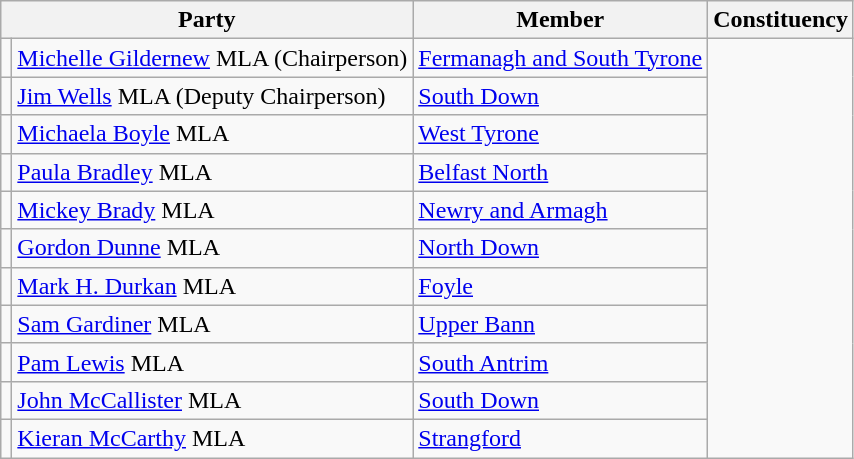<table class="wikitable" border="1">
<tr>
<th colspan="2" scope="col">Party</th>
<th scope="col">Member</th>
<th scope="col">Constituency</th>
</tr>
<tr>
<td></td>
<td><a href='#'>Michelle Gildernew</a> MLA (Chairperson)</td>
<td><a href='#'>Fermanagh and South Tyrone</a></td>
</tr>
<tr>
<td></td>
<td><a href='#'>Jim Wells</a> MLA (Deputy Chairperson)</td>
<td><a href='#'>South Down</a></td>
</tr>
<tr>
<td></td>
<td><a href='#'>Michaela Boyle</a> MLA</td>
<td><a href='#'>West Tyrone</a></td>
</tr>
<tr>
<td></td>
<td><a href='#'>Paula Bradley</a> MLA</td>
<td><a href='#'>Belfast North</a></td>
</tr>
<tr>
<td></td>
<td><a href='#'>Mickey Brady</a> MLA</td>
<td><a href='#'>Newry and Armagh</a></td>
</tr>
<tr>
<td></td>
<td><a href='#'>Gordon Dunne</a> MLA</td>
<td><a href='#'>North Down</a></td>
</tr>
<tr>
<td></td>
<td><a href='#'>Mark H. Durkan</a> MLA</td>
<td><a href='#'>Foyle</a></td>
</tr>
<tr>
<td></td>
<td><a href='#'>Sam Gardiner</a> MLA</td>
<td><a href='#'>Upper Bann</a></td>
</tr>
<tr>
<td></td>
<td><a href='#'>Pam Lewis</a> MLA</td>
<td><a href='#'>South Antrim</a></td>
</tr>
<tr>
<td></td>
<td><a href='#'>John McCallister</a> MLA</td>
<td><a href='#'>South Down</a></td>
</tr>
<tr>
<td></td>
<td><a href='#'>Kieran McCarthy</a> MLA</td>
<td><a href='#'>Strangford</a></td>
</tr>
</table>
